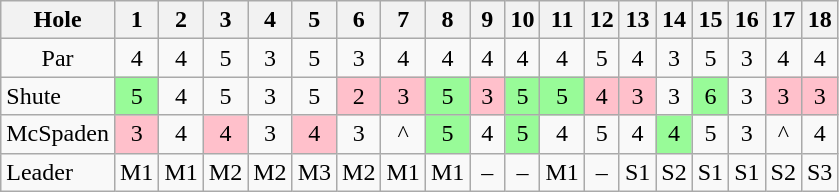<table class="wikitable" style="text-align:center">
<tr>
<th>Hole</th>
<th> 1 </th>
<th> 2 </th>
<th> 3 </th>
<th> 4 </th>
<th> 5 </th>
<th> 6 </th>
<th> 7 </th>
<th> 8 </th>
<th> 9 </th>
<th>10</th>
<th>11</th>
<th>12</th>
<th>13</th>
<th>14</th>
<th>15</th>
<th>16</th>
<th>17</th>
<th>18</th>
</tr>
<tr>
<td>Par</td>
<td>4</td>
<td>4</td>
<td>5</td>
<td>3</td>
<td>5</td>
<td>3</td>
<td>4</td>
<td>4</td>
<td>4</td>
<td>4</td>
<td>4</td>
<td>5</td>
<td>4</td>
<td>3</td>
<td>5</td>
<td>3</td>
<td>4</td>
<td>4</td>
</tr>
<tr>
<td align=left> Shute</td>
<td style="background: PaleGreen;">5</td>
<td>4</td>
<td>5</td>
<td>3</td>
<td>5</td>
<td style="background: Pink;">2</td>
<td style="background: Pink;">3</td>
<td style="background: PaleGreen;">5</td>
<td style="background: Pink;">3</td>
<td style="background: PaleGreen;">5</td>
<td style="background: PaleGreen;">5</td>
<td style="background: Pink;">4</td>
<td style="background: Pink;">3</td>
<td>3</td>
<td style="background: PaleGreen;">6</td>
<td>3</td>
<td style="background: Pink;">3</td>
<td style="background: Pink;">3</td>
</tr>
<tr>
<td align=left> McSpaden</td>
<td style="background: Pink;">3</td>
<td>4</td>
<td style="background: Pink;">4</td>
<td>3</td>
<td style="background: Pink;">4</td>
<td>3</td>
<td>^</td>
<td style="background: PaleGreen;">5</td>
<td>4</td>
<td style="background: PaleGreen;">5</td>
<td>4</td>
<td>5</td>
<td>4</td>
<td style="background: PaleGreen;">4</td>
<td>5</td>
<td>3</td>
<td>^</td>
<td>4</td>
</tr>
<tr>
<td align=left>Leader</td>
<td>M1</td>
<td>M1</td>
<td>M2</td>
<td>M2</td>
<td>M3</td>
<td>M2</td>
<td>M1</td>
<td>M1</td>
<td>–</td>
<td>–</td>
<td>M1</td>
<td>–</td>
<td>S1</td>
<td>S2</td>
<td>S1</td>
<td>S1</td>
<td>S2</td>
<td>S3</td>
</tr>
</table>
